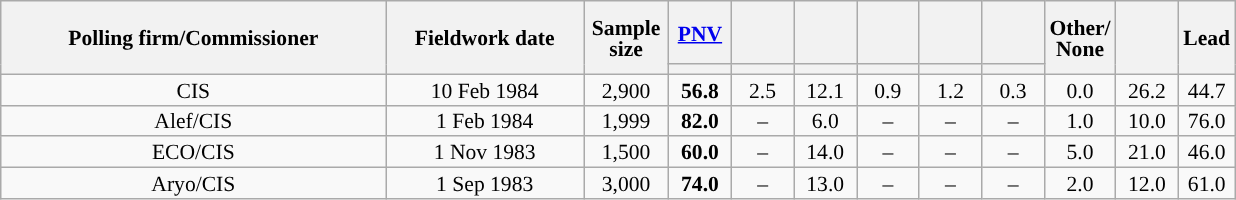<table class="wikitable collapsible collapsed" style="text-align:center; font-size:90%; line-height:14px;">
<tr style="height:42px;">
<th style="width:250px;" rowspan="2">Polling firm/Commissioner</th>
<th style="width:125px;" rowspan="2">Fieldwork date</th>
<th style="width:50px;" rowspan="2">Sample size</th>
<th style="width:35px;"><a href='#'>PNV</a></th>
<th style="width:35px;"></th>
<th style="width:35px;"></th>
<th style="width:35px;"></th>
<th style="width:35px;"></th>
<th style="width:35px;"></th>
<th style="width:35px;" rowspan="2">Other/<br>None</th>
<th style="width:35px;" rowspan="2"></th>
<th style="width:30px;" rowspan="2">Lead</th>
</tr>
<tr>
<th style="color:inherit;background:"></th>
<th style="color:inherit;background:"></th>
<th style="color:inherit;background:"></th>
<th style="color:inherit;background:"></th>
<th style="color:inherit;background:"></th>
<th style="color:inherit;background:"></th>
</tr>
<tr>
<td>CIS</td>
<td>10 Feb 1984</td>
<td>2,900</td>
<td><strong>56.8</strong></td>
<td>2.5</td>
<td>12.1</td>
<td>0.9</td>
<td>1.2</td>
<td>0.3</td>
<td>0.0</td>
<td>26.2</td>
<td style="background:">44.7</td>
</tr>
<tr>
<td>Alef/CIS</td>
<td>1 Feb 1984</td>
<td>1,999</td>
<td><strong>82.0</strong></td>
<td>–</td>
<td>6.0</td>
<td>–</td>
<td>–</td>
<td>–</td>
<td>1.0</td>
<td>10.0</td>
<td style="background:">76.0</td>
</tr>
<tr>
<td>ECO/CIS</td>
<td>1 Nov 1983</td>
<td>1,500</td>
<td><strong>60.0</strong></td>
<td>–</td>
<td>14.0</td>
<td>–</td>
<td>–</td>
<td>–</td>
<td>5.0</td>
<td>21.0</td>
<td style="background:">46.0</td>
</tr>
<tr>
<td>Aryo/CIS</td>
<td>1 Sep 1983</td>
<td>3,000</td>
<td><strong>74.0</strong></td>
<td>–</td>
<td>13.0</td>
<td>–</td>
<td>–</td>
<td>–</td>
<td>2.0</td>
<td>12.0</td>
<td style="background:">61.0</td>
</tr>
</table>
